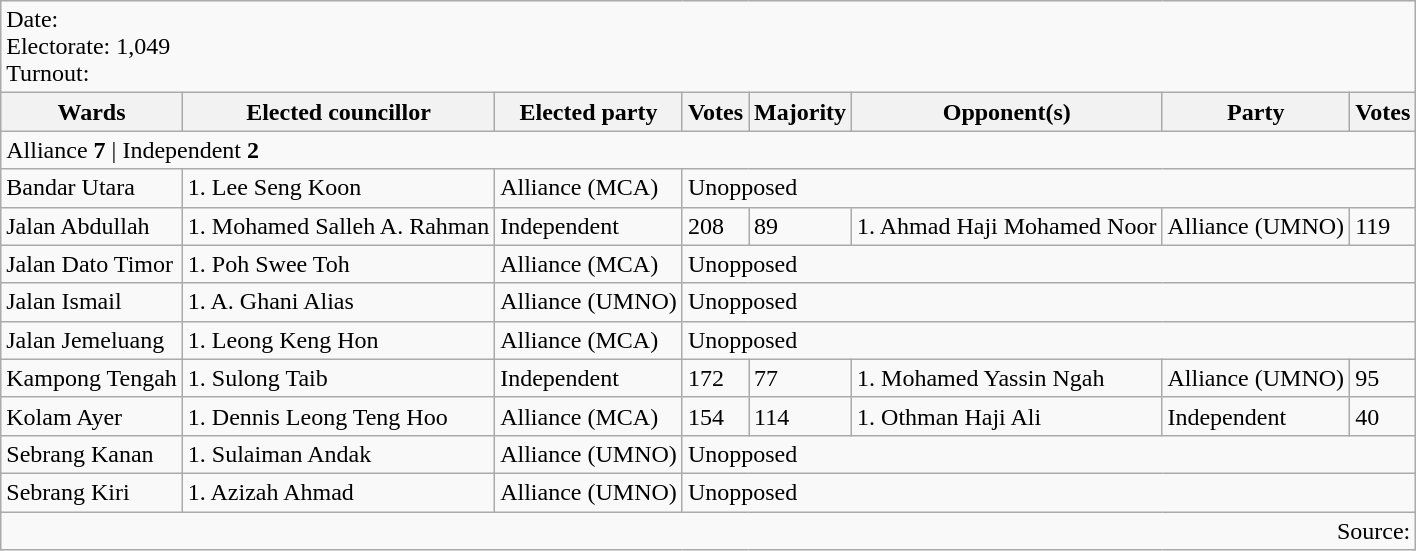<table class=wikitable>
<tr>
<td colspan=8>Date: <br>Electorate: 1,049 <br>Turnout:</td>
</tr>
<tr>
<th>Wards</th>
<th>Elected councillor</th>
<th>Elected party</th>
<th>Votes</th>
<th>Majority</th>
<th>Opponent(s)</th>
<th>Party</th>
<th>Votes</th>
</tr>
<tr>
<td colspan=8>Alliance <strong>7</strong> | Independent <strong>2</strong></td>
</tr>
<tr>
<td>Bandar Utara</td>
<td>1. Lee Seng Koon</td>
<td>Alliance (MCA)</td>
<td colspan=5>Unopposed</td>
</tr>
<tr>
<td>Jalan Abdullah</td>
<td>1. Mohamed Salleh A. Rahman</td>
<td>Independent</td>
<td>208</td>
<td>89</td>
<td>1. Ahmad Haji Mohamed Noor</td>
<td>Alliance (UMNO)</td>
<td>119</td>
</tr>
<tr>
<td>Jalan Dato Timor</td>
<td>1. Poh Swee Toh</td>
<td>Alliance (MCA)</td>
<td colspan=5>Unopposed</td>
</tr>
<tr>
<td>Jalan Ismail</td>
<td>1. A. Ghani Alias</td>
<td>Alliance (UMNO)</td>
<td colspan=5>Unopposed</td>
</tr>
<tr>
<td>Jalan Jemeluang</td>
<td>1. Leong Keng Hon</td>
<td>Alliance (MCA)</td>
<td colspan=5>Unopposed</td>
</tr>
<tr>
<td>Kampong Tengah</td>
<td>1. Sulong Taib</td>
<td>Independent</td>
<td>172</td>
<td>77</td>
<td>1. Mohamed Yassin Ngah</td>
<td>Alliance (UMNO)</td>
<td>95</td>
</tr>
<tr>
<td>Kolam Ayer</td>
<td>1. Dennis Leong Teng Hoo</td>
<td>Alliance (MCA)</td>
<td>154</td>
<td>114</td>
<td>1. Othman Haji Ali</td>
<td>Independent</td>
<td>40</td>
</tr>
<tr>
<td>Sebrang Kanan</td>
<td>1. Sulaiman Andak</td>
<td>Alliance (UMNO)</td>
<td colspan=5>Unopposed</td>
</tr>
<tr>
<td>Sebrang Kiri</td>
<td>1. Azizah Ahmad</td>
<td>Alliance (UMNO)</td>
<td colspan=5>Unopposed</td>
</tr>
<tr>
<td colspan=8 align=right>Source: </td>
</tr>
</table>
